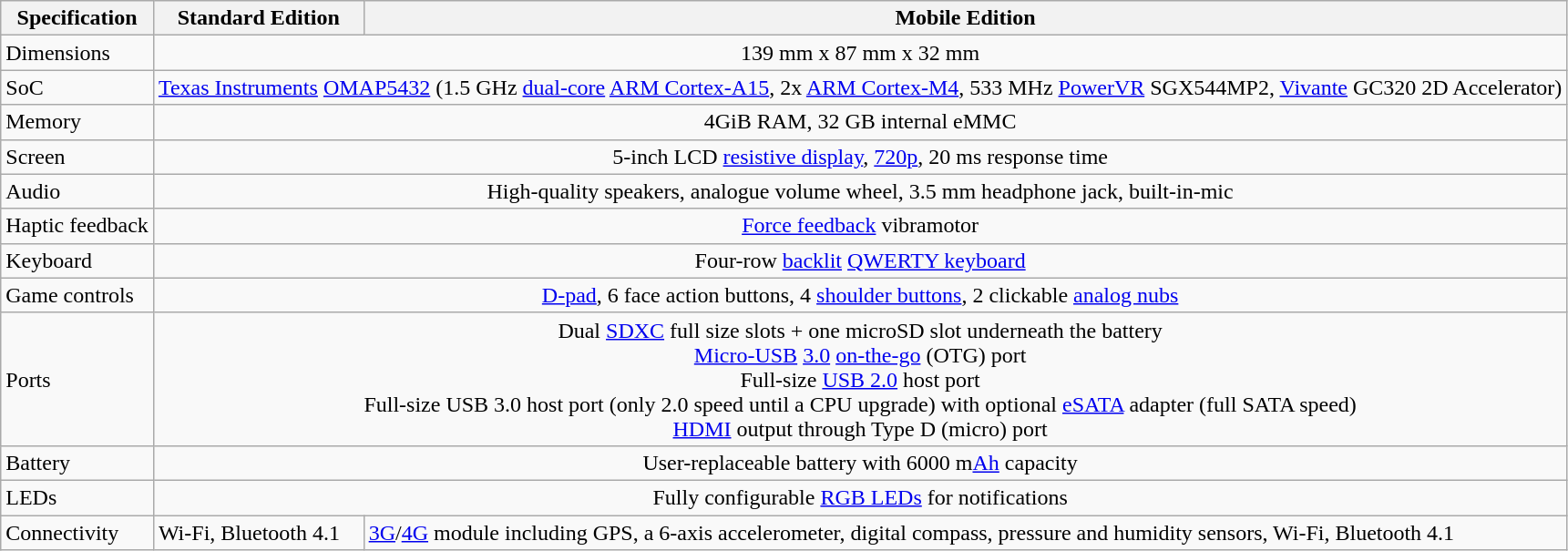<table class="wikitable">
<tr>
<th>Specification</th>
<th>Standard Edition</th>
<th>Mobile Edition</th>
</tr>
<tr>
<td>Dimensions</td>
<td colspan="2" style="text-align: center;">139 mm x 87 mm x 32 mm</td>
</tr>
<tr>
<td>SoC</td>
<td colspan="2" style="text-align: center;"><a href='#'>Texas Instruments</a> <a href='#'>OMAP5432</a> (1.5 GHz <a href='#'>dual-core</a> <a href='#'>ARM Cortex-A15</a>,  2x <a href='#'>ARM Cortex-M4</a>, 533 MHz <a href='#'>PowerVR</a> SGX544MP2, <a href='#'>Vivante</a> GC320 2D Accelerator)</td>
</tr>
<tr>
<td>Memory</td>
<td colspan="2" style="text-align: center;">4GiB RAM, 32 GB internal eMMC</td>
</tr>
<tr>
<td>Screen</td>
<td colspan="2" style="text-align: center;">5-inch LCD <a href='#'>resistive display</a>, <a href='#'>720p</a>, 20 ms response time</td>
</tr>
<tr>
<td>Audio</td>
<td colspan="2" style="text-align: center;">High-quality speakers, analogue volume wheel, 3.5 mm headphone jack, built-in-mic</td>
</tr>
<tr>
<td>Haptic feedback</td>
<td colspan="2" style="text-align: center;"><a href='#'>Force feedback</a> vibramotor</td>
</tr>
<tr>
<td>Keyboard</td>
<td colspan="2" style="text-align: center;">Four-row <a href='#'>backlit</a> <a href='#'>QWERTY keyboard</a></td>
</tr>
<tr>
<td>Game controls</td>
<td colspan="2" style="text-align: center;"><a href='#'>D-pad</a>, 6 face action buttons, 4 <a href='#'>shoulder buttons</a>, 2 clickable <a href='#'>analog nubs</a></td>
</tr>
<tr>
<td>Ports</td>
<td colspan="2" style="text-align: center;">Dual <a href='#'>SDXC</a> full size slots + one microSD slot underneath the battery<br><a href='#'>Micro-USB</a> <a href='#'>3.0</a> <a href='#'>on-the-go</a> (OTG) port<br>Full-size <a href='#'>USB 2.0</a> host port<br>Full-size USB 3.0 host port (only 2.0 speed until a CPU upgrade) with optional <a href='#'>eSATA</a> adapter (full SATA speed)<br><a href='#'>HDMI</a> output through Type D (micro) port</td>
</tr>
<tr>
<td>Battery</td>
<td style="text-align: center;" colspan="2">User-replaceable battery with 6000 m<a href='#'>Ah</a> capacity</td>
</tr>
<tr>
<td>LEDs</td>
<td colspan="2" style="text-align: center;">Fully configurable <a href='#'>RGB LEDs</a> for notifications</td>
</tr>
<tr>
<td>Connectivity</td>
<td>Wi-Fi, Bluetooth 4.1</td>
<td><a href='#'>3G</a>/<a href='#'>4G</a> module including GPS, a 6-axis accelerometer, digital compass, pressure and humidity sensors, Wi-Fi, Bluetooth 4.1</td>
</tr>
</table>
